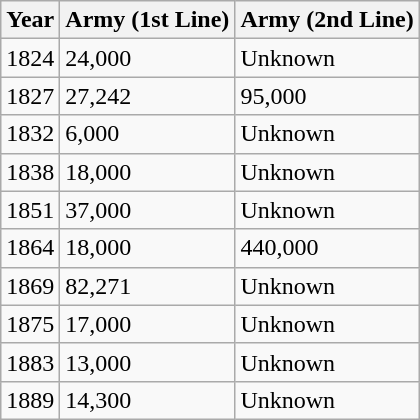<table class="wikitable" style="float:right; margin-right:20px;">
<tr>
<th>Year</th>
<th>Army (1st Line)</th>
<th>Army (2nd Line)</th>
</tr>
<tr>
<td>1824</td>
<td>24,000</td>
<td>Unknown</td>
</tr>
<tr>
<td>1827</td>
<td>27,242</td>
<td>95,000</td>
</tr>
<tr>
<td>1832</td>
<td>6,000</td>
<td>Unknown</td>
</tr>
<tr>
<td>1838</td>
<td>18,000</td>
<td>Unknown</td>
</tr>
<tr>
<td>1851</td>
<td>37,000</td>
<td>Unknown</td>
</tr>
<tr>
<td>1864</td>
<td>18,000</td>
<td>440,000</td>
</tr>
<tr>
<td>1869</td>
<td>82,271</td>
<td>Unknown</td>
</tr>
<tr>
<td>1875</td>
<td>17,000</td>
<td>Unknown</td>
</tr>
<tr>
<td>1883</td>
<td>13,000</td>
<td>Unknown</td>
</tr>
<tr>
<td>1889</td>
<td>14,300</td>
<td>Unknown</td>
</tr>
</table>
